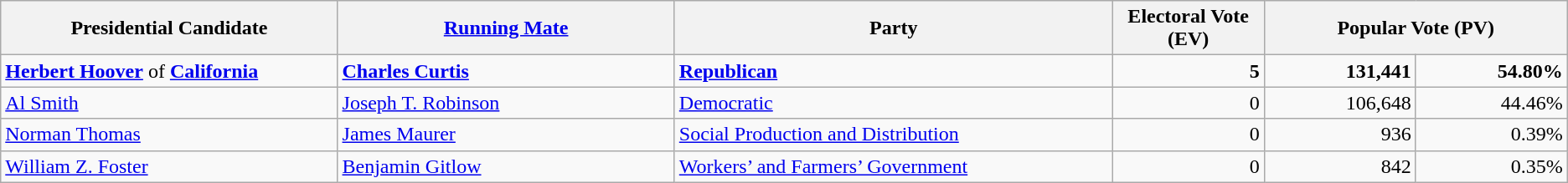<table class="wikitable">
<tr>
<th width="20%">Presidential Candidate</th>
<th width="20%"><a href='#'>Running Mate</a></th>
<th width="26%">Party</th>
<th width="9%">Electoral Vote (EV)</th>
<th colspan="2" width="18%">Popular Vote (PV)</th>
</tr>
<tr>
<td><strong><a href='#'>Herbert Hoover</a></strong> of <strong><a href='#'>California</a></strong></td>
<td><strong><a href='#'>Charles Curtis</a></strong></td>
<td><strong><a href='#'>Republican</a></strong></td>
<td align="right"><strong>5</strong></td>
<td align="right"><strong>131,441</strong></td>
<td align="right"><strong>54.80%</strong></td>
</tr>
<tr>
<td><a href='#'>Al Smith</a></td>
<td><a href='#'>Joseph T. Robinson</a></td>
<td><a href='#'>Democratic</a></td>
<td align="right">0</td>
<td align="right">106,648</td>
<td align="right">44.46%</td>
</tr>
<tr>
<td><a href='#'>Norman Thomas</a></td>
<td><a href='#'>James Maurer</a></td>
<td><a href='#'>Social Production and Distribution</a></td>
<td align="right">0</td>
<td align="right">936</td>
<td align="right">0.39%</td>
</tr>
<tr>
<td><a href='#'>William Z. Foster</a></td>
<td><a href='#'>Benjamin Gitlow</a></td>
<td><a href='#'>Workers’ and Farmers’ Government</a></td>
<td align="right">0</td>
<td align="right">842</td>
<td align="right">0.35%</td>
</tr>
</table>
